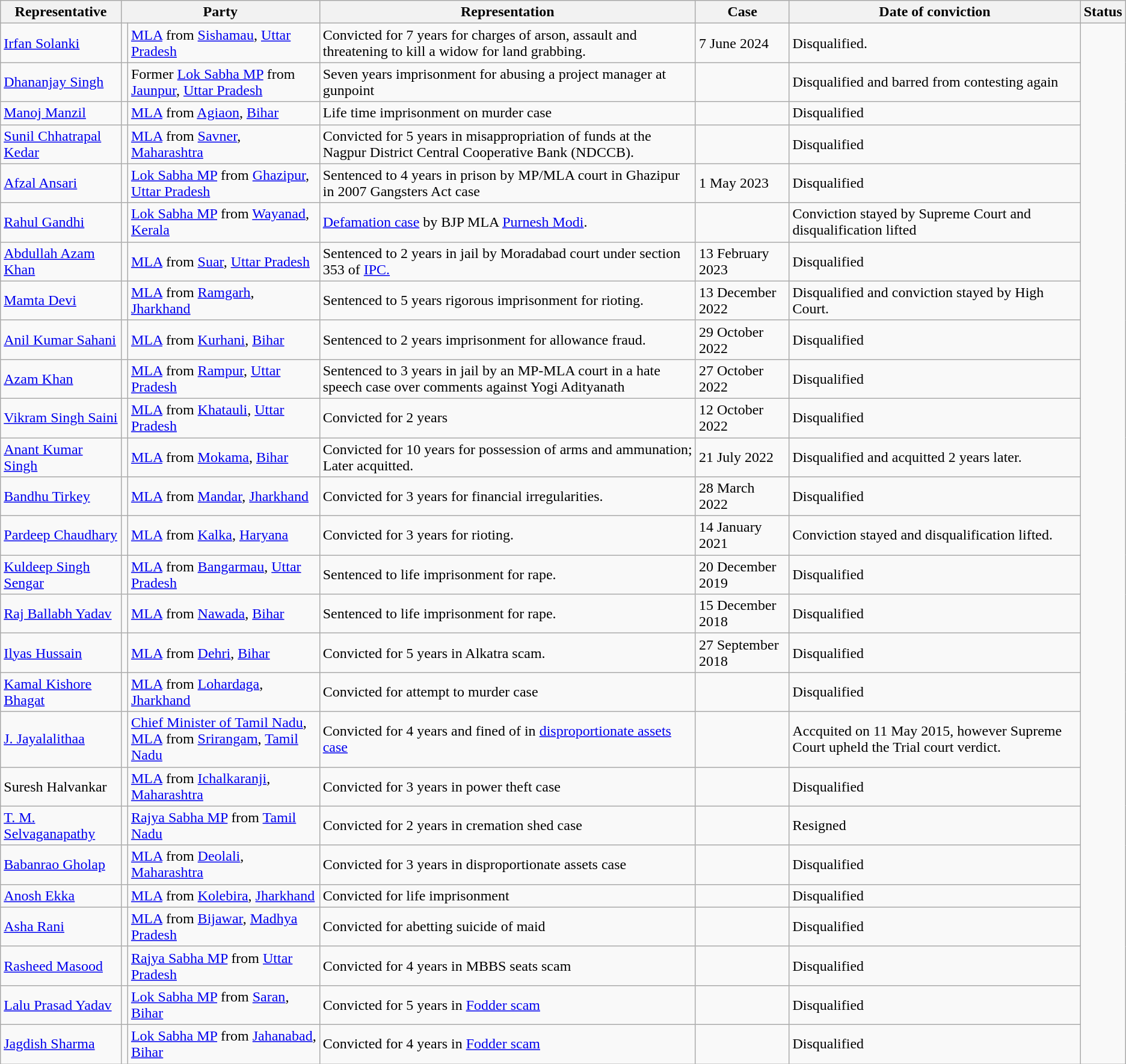<table class="wikitable sortable">
<tr>
<th>Representative</th>
<th colspan=2>Party</th>
<th>Representation</th>
<th>Case</th>
<th>Date of conviction</th>
<th>Status</th>
</tr>
<tr>
<td><a href='#'>Irfan Solanki</a></td>
<td></td>
<td><a href='#'>MLA</a> from <a href='#'>Sishamau</a>, <a href='#'>Uttar Pradesh</a></td>
<td>Convicted for 7 years for charges of arson, assault and threatening to kill a widow for land grabbing.</td>
<td>7 June 2024</td>
<td>Disqualified.</td>
</tr>
<tr>
<td><a href='#'>Dhananjay Singh</a></td>
<td></td>
<td>Former <a href='#'>Lok Sabha MP</a> from <a href='#'>Jaunpur</a>, <a href='#'>Uttar Pradesh</a></td>
<td>Seven years imprisonment for abusing a project manager at gunpoint</td>
<td></td>
<td>Disqualified and barred from contesting again</td>
</tr>
<tr>
<td><a href='#'>Manoj Manzil</a></td>
<td></td>
<td><a href='#'>MLA</a> from <a href='#'>Agiaon</a>, <a href='#'>Bihar</a></td>
<td>Life time imprisonment on murder case</td>
<td></td>
<td>Disqualified</td>
</tr>
<tr>
<td><a href='#'>Sunil Chhatrapal Kedar</a></td>
<td></td>
<td><a href='#'>MLA</a> from <a href='#'>Savner</a>, <a href='#'>Maharashtra</a></td>
<td>Convicted for 5 years in misappropriation of funds at the Nagpur District Central Cooperative Bank (NDCCB).</td>
<td></td>
<td>Disqualified</td>
</tr>
<tr>
<td><a href='#'>Afzal Ansari</a></td>
<td></td>
<td><a href='#'>Lok Sabha MP</a> from <a href='#'>Ghazipur</a>, <a href='#'>Uttar Pradesh</a></td>
<td>Sentenced to 4 years in prison by MP/MLA court in Ghazipur in 2007 Gangsters Act case</td>
<td>1 May 2023</td>
<td>Disqualified</td>
</tr>
<tr>
<td><a href='#'>Rahul Gandhi</a></td>
<td></td>
<td><a href='#'>Lok Sabha MP</a> from <a href='#'>Wayanad</a>, <a href='#'>Kerala</a></td>
<td><a href='#'>Defamation case</a> by BJP MLA <a href='#'>Purnesh Modi</a>.</td>
<td></td>
<td>Conviction stayed by Supreme Court and disqualification lifted </td>
</tr>
<tr>
<td><a href='#'>Abdullah Azam Khan</a></td>
<td></td>
<td><a href='#'>MLA</a> from <a href='#'>Suar</a>, <a href='#'>Uttar Pradesh</a></td>
<td>Sentenced to 2 years in jail by Moradabad court under section 353 of <a href='#'>IPC.</a></td>
<td>13 February 2023</td>
<td>Disqualified</td>
</tr>
<tr>
<td><a href='#'>Mamta Devi</a></td>
<td></td>
<td><a href='#'>MLA</a> from <a href='#'>Ramgarh</a>, <a href='#'>Jharkhand</a></td>
<td>Sentenced to 5 years rigorous imprisonment for rioting.</td>
<td>13 December 2022</td>
<td>Disqualified and conviction stayed by High Court.</td>
</tr>
<tr>
<td><a href='#'>Anil Kumar Sahani</a></td>
<td></td>
<td><a href='#'>MLA</a> from <a href='#'>Kurhani</a>, <a href='#'>Bihar</a></td>
<td>Sentenced to 2 years imprisonment for allowance fraud.</td>
<td>29 October 2022</td>
<td>Disqualified</td>
</tr>
<tr>
<td><a href='#'>Azam Khan</a></td>
<td></td>
<td><a href='#'>MLA</a> from <a href='#'>Rampur</a>, <a href='#'>Uttar Pradesh</a></td>
<td>Sentenced to 3 years in jail by an MP-MLA court in a hate speech case over comments against Yogi Adityanath</td>
<td>27 October 2022</td>
<td>Disqualified</td>
</tr>
<tr>
<td><a href='#'>Vikram Singh Saini</a></td>
<td></td>
<td><a href='#'>MLA</a> from <a href='#'>Khatauli</a>, <a href='#'>Uttar Pradesh</a></td>
<td>Convicted for 2 years</td>
<td>12 October 2022</td>
<td>Disqualified</td>
</tr>
<tr>
<td><a href='#'>Anant Kumar Singh</a></td>
<td></td>
<td><a href='#'>MLA</a> from <a href='#'>Mokama</a>, <a href='#'>Bihar</a></td>
<td>Convicted for 10 years for possession of arms and ammunation; Later acquitted.</td>
<td>21 July 2022</td>
<td>Disqualified and acquitted 2 years later.</td>
</tr>
<tr>
<td><a href='#'>Bandhu Tirkey</a></td>
<td></td>
<td><a href='#'>MLA</a> from <a href='#'>Mandar</a>, <a href='#'>Jharkhand</a></td>
<td>Convicted for 3 years for financial irregularities.</td>
<td>28 March 2022</td>
<td>Disqualified</td>
</tr>
<tr>
<td><a href='#'>Pardeep Chaudhary</a></td>
<td></td>
<td><a href='#'>MLA</a> from <a href='#'>Kalka</a>, <a href='#'>Haryana</a></td>
<td>Convicted for 3 years for rioting.</td>
<td>14 January 2021</td>
<td>Conviction stayed and disqualification lifted.</td>
</tr>
<tr>
<td><a href='#'>Kuldeep Singh Sengar</a></td>
<td></td>
<td><a href='#'>MLA</a> from <a href='#'>Bangarmau</a>, <a href='#'>Uttar Pradesh</a></td>
<td>Sentenced to life imprisonment for rape.</td>
<td>20 December 2019</td>
<td>Disqualified</td>
</tr>
<tr>
<td><a href='#'>Raj Ballabh Yadav</a></td>
<td></td>
<td><a href='#'>MLA</a> from <a href='#'>Nawada</a>, <a href='#'>Bihar</a></td>
<td>Sentenced to life imprisonment for rape.</td>
<td>15 December 2018</td>
<td>Disqualified</td>
</tr>
<tr>
<td><a href='#'>Ilyas Hussain</a></td>
<td></td>
<td><a href='#'>MLA</a> from <a href='#'>Dehri</a>, <a href='#'>Bihar</a></td>
<td>Convicted for 5 years in Alkatra scam.</td>
<td>27 September 2018</td>
<td>Disqualified</td>
</tr>
<tr>
<td><a href='#'>Kamal Kishore Bhagat</a></td>
<td></td>
<td><a href='#'>MLA</a> from <a href='#'>Lohardaga</a>, <a href='#'>Jharkhand</a></td>
<td>Convicted for attempt to murder case</td>
<td></td>
<td>Disqualified</td>
</tr>
<tr>
<td><a href='#'>J. Jayalalithaa</a></td>
<td></td>
<td><a href='#'>Chief Minister of Tamil Nadu</a>,<br><a href='#'>MLA</a> from <a href='#'>Srirangam</a>, <a href='#'>Tamil Nadu</a></td>
<td>Convicted for 4 years and fined of  in <a href='#'>disproportionate assets case</a></td>
<td></td>
<td>Accquited on 11 May 2015, however Supreme Court upheld the Trial court verdict.</td>
</tr>
<tr>
<td>Suresh Halvankar</td>
<td></td>
<td><a href='#'>MLA</a> from <a href='#'>Ichalkaranji</a>, <a href='#'>Maharashtra</a></td>
<td>Convicted for 3 years in power theft case</td>
<td></td>
<td>Disqualified</td>
</tr>
<tr>
<td><a href='#'>T. M. Selvaganapathy</a></td>
<td></td>
<td><a href='#'>Rajya Sabha MP</a> from <a href='#'>Tamil Nadu</a></td>
<td>Convicted for 2 years in cremation shed case</td>
<td></td>
<td>Resigned</td>
</tr>
<tr>
<td><a href='#'>Babanrao Gholap</a></td>
<td></td>
<td><a href='#'>MLA</a> from <a href='#'>Deolali</a>, <a href='#'>Maharashtra</a></td>
<td>Convicted for 3 years in disproportionate assets case</td>
<td></td>
<td>Disqualified</td>
</tr>
<tr>
<td><a href='#'>Anosh Ekka</a></td>
<td></td>
<td><a href='#'>MLA</a> from <a href='#'>Kolebira</a>, <a href='#'>Jharkhand</a></td>
<td>Convicted for life imprisonment</td>
<td></td>
<td>Disqualified</td>
</tr>
<tr>
<td><a href='#'>Asha Rani</a></td>
<td></td>
<td><a href='#'>MLA</a> from <a href='#'>Bijawar</a>, <a href='#'>Madhya Pradesh</a></td>
<td>Convicted for abetting suicide of maid</td>
<td></td>
<td>Disqualified</td>
</tr>
<tr>
<td><a href='#'>Rasheed Masood</a></td>
<td></td>
<td><a href='#'>Rajya Sabha MP</a> from <a href='#'>Uttar Pradesh</a></td>
<td>Convicted for 4 years in MBBS seats scam</td>
<td></td>
<td>Disqualified</td>
</tr>
<tr>
<td><a href='#'>Lalu Prasad Yadav</a></td>
<td></td>
<td><a href='#'>Lok Sabha MP</a> from <a href='#'>Saran</a>, <a href='#'>Bihar</a></td>
<td>Convicted for 5 years in <a href='#'>Fodder scam</a></td>
<td></td>
<td>Disqualified</td>
</tr>
<tr>
<td><a href='#'>Jagdish Sharma</a></td>
<td></td>
<td><a href='#'>Lok Sabha MP</a> from <a href='#'>Jahanabad</a>, <a href='#'>Bihar</a></td>
<td>Convicted for 4 years in <a href='#'>Fodder scam</a></td>
<td></td>
<td>Disqualified</td>
</tr>
</table>
